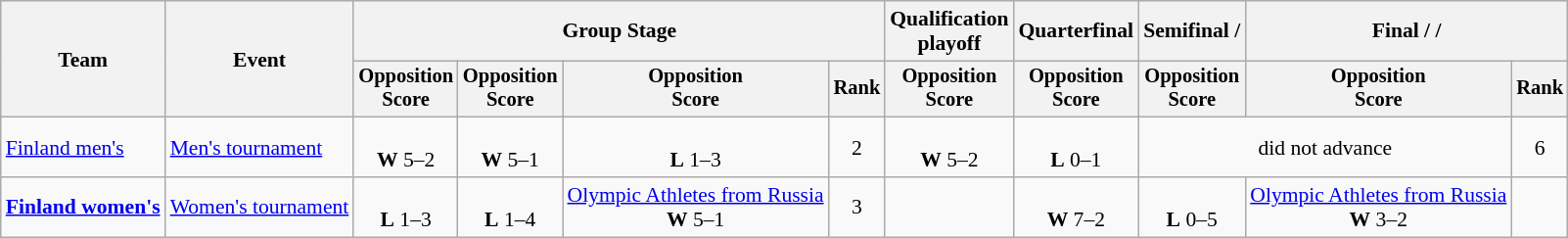<table class="wikitable" style="font-size:90%">
<tr>
<th rowspan=2>Team</th>
<th rowspan=2>Event</th>
<th colspan=4>Group Stage</th>
<th>Qualification<br>playoff</th>
<th>Quarterfinal</th>
<th>Semifinal / </th>
<th colspan=2>Final /  / </th>
</tr>
<tr style="font-size:95%">
<th>Opposition<br>Score</th>
<th>Opposition<br>Score</th>
<th>Opposition<br>Score</th>
<th>Rank</th>
<th>Opposition<br>Score</th>
<th>Opposition<br>Score</th>
<th>Opposition<br>Score</th>
<th>Opposition<br>Score</th>
<th>Rank</th>
</tr>
<tr align=center>
<td align=left><a href='#'>Finland men's</a></td>
<td align=left><a href='#'>Men's tournament</a></td>
<td><br><strong>W</strong> 5–2</td>
<td><br><strong>W</strong> 5–1</td>
<td><br><strong>L</strong> 1–3</td>
<td>2</td>
<td><br><strong>W</strong> 5–2</td>
<td><br><strong>L</strong> 0–1</td>
<td colspan=2>did not advance</td>
<td>6</td>
</tr>
<tr align=center>
<td align=left><strong><a href='#'>Finland women's</a></strong></td>
<td align=left><a href='#'>Women's tournament</a></td>
<td><br><strong>L</strong> 1–3</td>
<td><br><strong>L</strong> 1–4</td>
<td> <a href='#'>Olympic Athletes from Russia</a><br><strong>W</strong> 5–1</td>
<td>3</td>
<td></td>
<td><br><strong>W</strong> 7–2</td>
<td><br><strong>L</strong> 0–5</td>
<td> <a href='#'>Olympic Athletes from Russia</a><br><strong>W</strong> 3–2</td>
<td></td>
</tr>
</table>
